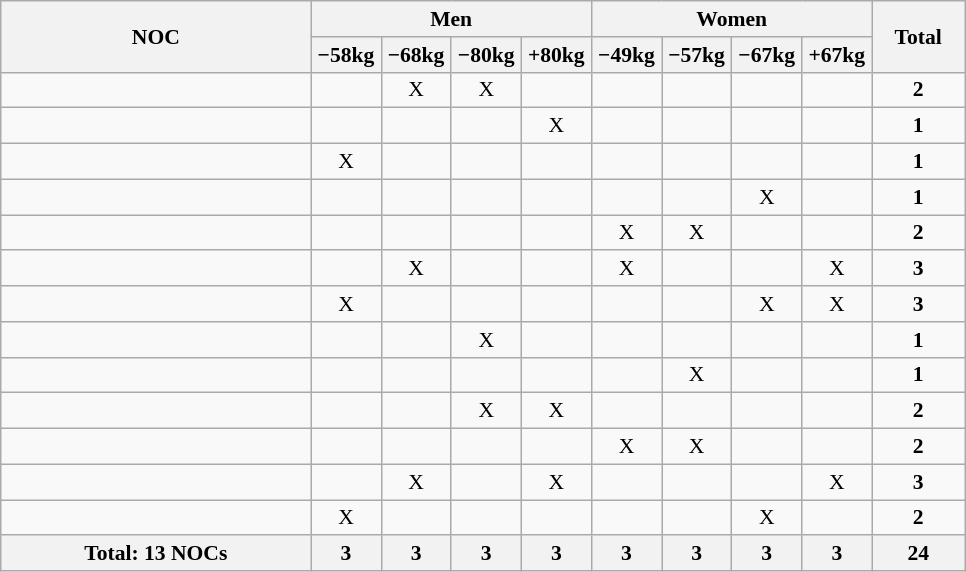<table class="wikitable" style="text-align:center; font-size:90%">
<tr>
<th rowspan="2" width=200 align="left">NOC</th>
<th colspan="4">Men</th>
<th colspan="4">Women</th>
<th width=55 rowspan="2">Total</th>
</tr>
<tr>
<th width=40>−58kg</th>
<th width=40>−68kg</th>
<th width=40>−80kg</th>
<th width=40>+80kg</th>
<th width=40>−49kg</th>
<th width=40>−57kg</th>
<th width=40>−67kg</th>
<th width=40>+67kg</th>
</tr>
<tr>
<td align="left"></td>
<td></td>
<td>X</td>
<td>X</td>
<td></td>
<td></td>
<td></td>
<td></td>
<td></td>
<td><strong>2</strong></td>
</tr>
<tr>
<td align="left"></td>
<td></td>
<td></td>
<td></td>
<td>X</td>
<td></td>
<td></td>
<td></td>
<td></td>
<td><strong>1</strong></td>
</tr>
<tr>
<td align="left"></td>
<td>X</td>
<td></td>
<td></td>
<td></td>
<td></td>
<td></td>
<td></td>
<td></td>
<td><strong>1</strong></td>
</tr>
<tr>
<td align="left"></td>
<td></td>
<td></td>
<td></td>
<td></td>
<td></td>
<td></td>
<td>X</td>
<td></td>
<td><strong>1</strong></td>
</tr>
<tr>
<td align="left"></td>
<td></td>
<td></td>
<td></td>
<td></td>
<td>X</td>
<td>X</td>
<td></td>
<td></td>
<td><strong>2</strong></td>
</tr>
<tr>
<td align="left"></td>
<td></td>
<td>X</td>
<td></td>
<td></td>
<td>X</td>
<td></td>
<td></td>
<td>X</td>
<td><strong>3</strong></td>
</tr>
<tr>
<td align="left"></td>
<td>X</td>
<td></td>
<td></td>
<td></td>
<td></td>
<td></td>
<td>X</td>
<td>X</td>
<td><strong>3</strong></td>
</tr>
<tr>
<td align="left"></td>
<td></td>
<td></td>
<td>X</td>
<td></td>
<td></td>
<td></td>
<td></td>
<td></td>
<td><strong>1</strong></td>
</tr>
<tr>
<td align="left"></td>
<td></td>
<td></td>
<td></td>
<td></td>
<td></td>
<td>X</td>
<td></td>
<td></td>
<td><strong>1</strong></td>
</tr>
<tr>
<td align="left"></td>
<td></td>
<td></td>
<td>X</td>
<td>X</td>
<td></td>
<td></td>
<td></td>
<td></td>
<td><strong>2</strong></td>
</tr>
<tr>
<td align="left"></td>
<td></td>
<td></td>
<td></td>
<td></td>
<td>X</td>
<td>X</td>
<td></td>
<td></td>
<td><strong>2</strong></td>
</tr>
<tr>
<td align="left"></td>
<td></td>
<td>X</td>
<td></td>
<td>X</td>
<td></td>
<td></td>
<td></td>
<td>X</td>
<td><strong>3</strong></td>
</tr>
<tr>
<td align="left"></td>
<td>X</td>
<td></td>
<td></td>
<td></td>
<td></td>
<td></td>
<td>X</td>
<td></td>
<td><strong>2</strong></td>
</tr>
<tr>
<th>Total: 13 NOCs</th>
<th>3</th>
<th>3</th>
<th>3</th>
<th>3</th>
<th>3</th>
<th>3</th>
<th>3</th>
<th>3</th>
<th>24</th>
</tr>
</table>
